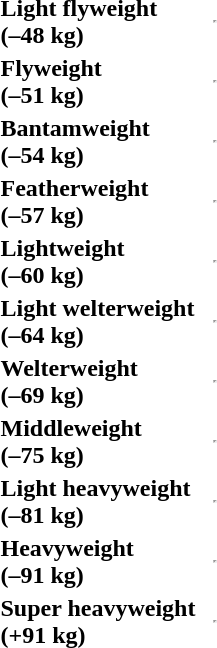<table>
<tr>
<td><strong>Light flyweight<br>(–48 kg)</strong></td>
<td></td>
<td></td>
<td><hr></td>
</tr>
<tr>
<td><strong>Flyweight<br>(–51 kg)</strong></td>
<td></td>
<td></td>
<td><hr></td>
</tr>
<tr>
<td><strong>Bantamweight<br>(–54 kg)</strong></td>
<td></td>
<td></td>
<td><hr></td>
</tr>
<tr>
<td><strong>Featherweight<br>(–57 kg)</strong></td>
<td></td>
<td></td>
<td><hr></td>
</tr>
<tr>
<td><strong>Lightweight<br>(–60 kg)</strong></td>
<td></td>
<td></td>
<td><hr></td>
</tr>
<tr>
<td><strong>Light welterweight<br>(–64 kg)</strong></td>
<td></td>
<td></td>
<td><hr></td>
</tr>
<tr>
<td><strong>Welterweight<br>(–69 kg)</strong></td>
<td></td>
<td></td>
<td><hr></td>
</tr>
<tr>
<td><strong>Middleweight<br>(–75 kg)</strong></td>
<td></td>
<td></td>
<td><hr></td>
</tr>
<tr>
<td><strong>Light heavyweight<br>(–81 kg)</strong></td>
<td></td>
<td></td>
<td><hr></td>
</tr>
<tr>
<td><strong>Heavyweight<br>(–91 kg)</strong></td>
<td></td>
<td></td>
<td><hr></td>
</tr>
<tr>
<td><strong>Super heavyweight<br>(+91 kg)</strong></td>
<td></td>
<td></td>
<td><hr></td>
</tr>
</table>
